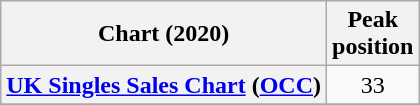<table class="wikitable sortable plainrowheaders" style="text-align:center">
<tr>
<th>Chart (2020)</th>
<th>Peak<br>position</th>
</tr>
<tr>
<th scope="row"><a href='#'>UK Singles Sales Chart</a> (<a href='#'>OCC</a>)</th>
<td>33</td>
</tr>
<tr>
</tr>
</table>
